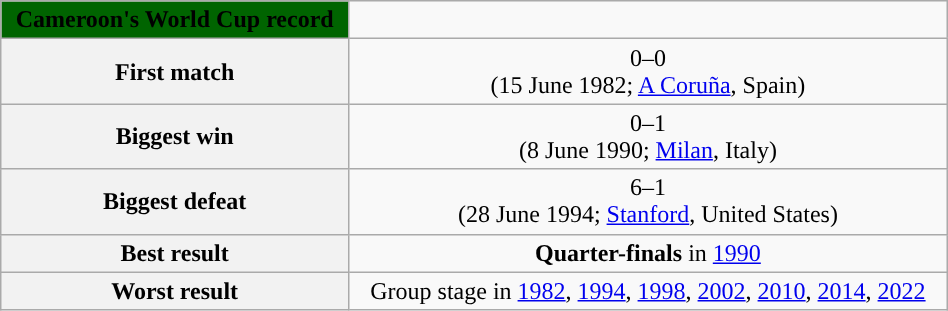<table class="wikitable collapsible collapsed" style="width:50%;text-align:center">
<tr>
<th style="background:#006400;"><strong>Cameroon's World Cup record</strong></th>
</tr>
<tr>
<th>First match</th>
<td> 0–0 <br>(15 June 1982; <a href='#'>A Coruña</a>, Spain)</td>
</tr>
<tr>
<th>Biggest win</th>
<td> 0–1 <br>(8 June 1990; <a href='#'>Milan</a>, Italy)</td>
</tr>
<tr>
<th>Biggest defeat</th>
<td> 6–1 <br>(28 June 1994; <a href='#'>Stanford</a>, United States)</td>
</tr>
<tr>
<th>Best result</th>
<td><strong>Quarter-finals</strong> in <a href='#'>1990</a></td>
</tr>
<tr>
<th>Worst result</th>
<td>Group stage in <a href='#'>1982</a>, <a href='#'>1994</a>, <a href='#'>1998</a>, <a href='#'>2002</a>, <a href='#'>2010</a>, <a href='#'>2014</a>, <a href='#'>2022</a></td>
</tr>
</table>
